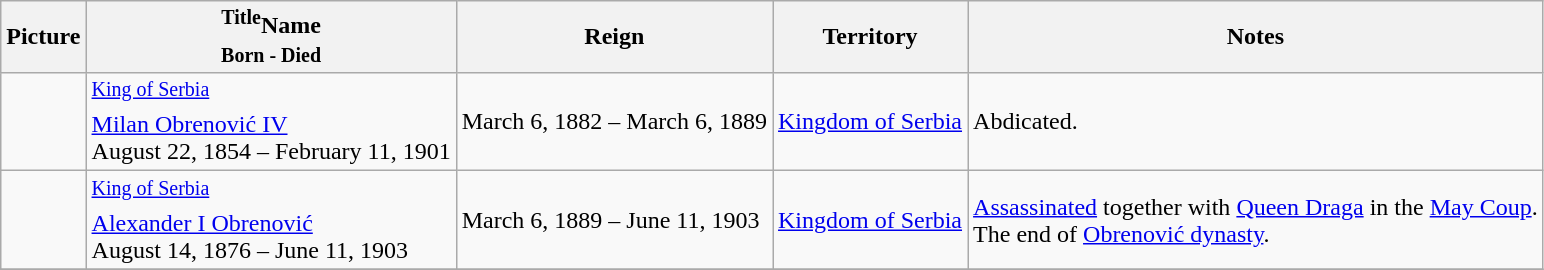<table class="wikitable">
<tr>
<th>Picture</th>
<th><sup>Title</sup>Name<br><small>Born - Died</small></th>
<th>Reign</th>
<th>Territory</th>
<th>Notes</th>
</tr>
<tr ->
<td></td>
<td><sup><a href='#'>King of Serbia</a></sup><br> <a href='#'>Milan Obrenović IV</a><br> August 22, 1854 – February 11, 1901</td>
<td>March 6, 1882 – March 6, 1889</td>
<td><a href='#'>Kingdom of Serbia</a></td>
<td>Abdicated.</td>
</tr>
<tr ->
<td></td>
<td><sup><a href='#'>King of Serbia</a></sup><br> <a href='#'>Alexander I Obrenović</a> <br> August 14, 1876 – June 11, 1903</td>
<td>March 6, 1889 – June 11, 1903</td>
<td><a href='#'>Kingdom of Serbia</a></td>
<td><a href='#'>Assassinated</a> together with <a href='#'>Queen Draga</a> in the <a href='#'>May Coup</a>. <br> The end of <a href='#'>Obrenović dynasty</a>.</td>
</tr>
<tr ->
</tr>
</table>
